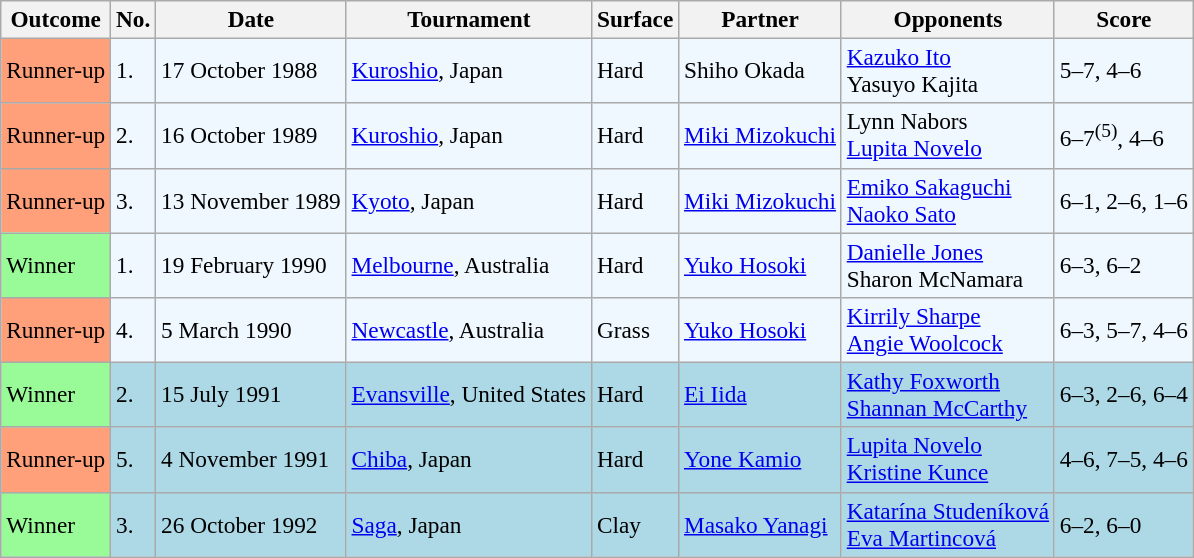<table class="sortable wikitable" style=font-size:97%>
<tr>
<th>Outcome</th>
<th>No.</th>
<th>Date</th>
<th>Tournament</th>
<th>Surface</th>
<th>Partner</th>
<th>Opponents</th>
<th>Score</th>
</tr>
<tr bgcolor="#f0f8ff">
<td style="background:#ffa07a;">Runner-up</td>
<td>1.</td>
<td>17 October 1988</td>
<td><a href='#'>Kuroshio</a>, Japan</td>
<td>Hard</td>
<td> Shiho Okada</td>
<td> <a href='#'>Kazuko Ito</a> <br>  Yasuyo Kajita</td>
<td>5–7, 4–6</td>
</tr>
<tr bgcolor="#f0f8ff">
<td style="background:#ffa07a;">Runner-up</td>
<td>2.</td>
<td>16 October 1989</td>
<td><a href='#'>Kuroshio</a>, Japan</td>
<td>Hard</td>
<td> <a href='#'>Miki Mizokuchi</a></td>
<td> Lynn Nabors <br>  <a href='#'>Lupita Novelo</a></td>
<td>6–7<sup>(5)</sup>, 4–6</td>
</tr>
<tr bgcolor="#f0f8ff">
<td style="background:#ffa07a;">Runner-up</td>
<td>3.</td>
<td>13 November 1989</td>
<td><a href='#'>Kyoto</a>, Japan</td>
<td>Hard</td>
<td> <a href='#'>Miki Mizokuchi</a></td>
<td> <a href='#'>Emiko Sakaguchi</a> <br>  <a href='#'>Naoko Sato</a></td>
<td>6–1, 2–6, 1–6</td>
</tr>
<tr bgcolor="#f0f8ff">
<td style="background:#98fb98;">Winner</td>
<td>1.</td>
<td>19 February 1990</td>
<td><a href='#'>Melbourne</a>, Australia</td>
<td>Hard</td>
<td> <a href='#'>Yuko Hosoki</a></td>
<td> <a href='#'>Danielle Jones</a> <br>  Sharon McNamara</td>
<td>6–3, 6–2</td>
</tr>
<tr bgcolor="#f0f8ff">
<td style="background:#ffa07a;">Runner-up</td>
<td>4.</td>
<td>5 March 1990</td>
<td><a href='#'>Newcastle</a>, Australia</td>
<td>Grass</td>
<td> <a href='#'>Yuko Hosoki</a></td>
<td> <a href='#'>Kirrily Sharpe</a> <br>  <a href='#'>Angie Woolcock</a></td>
<td>6–3, 5–7, 4–6</td>
</tr>
<tr style="background:lightblue;">
<td bgcolor="98FB98">Winner</td>
<td>2.</td>
<td>15 July 1991</td>
<td><a href='#'>Evansville</a>, United States</td>
<td>Hard</td>
<td> <a href='#'>Ei Iida</a></td>
<td> <a href='#'>Kathy Foxworth</a> <br>  <a href='#'>Shannan McCarthy</a></td>
<td>6–3, 2–6, 6–4</td>
</tr>
<tr style="background:lightblue;">
<td style="background:#ffa07a;">Runner-up</td>
<td>5.</td>
<td>4 November 1991</td>
<td><a href='#'>Chiba</a>, Japan</td>
<td>Hard</td>
<td> <a href='#'>Yone Kamio</a></td>
<td> <a href='#'>Lupita Novelo</a> <br>  <a href='#'>Kristine Kunce</a></td>
<td>4–6, 7–5, 4–6</td>
</tr>
<tr style="background:lightblue;">
<td bgcolor="98FB98">Winner</td>
<td>3.</td>
<td>26 October 1992</td>
<td><a href='#'>Saga</a>, Japan</td>
<td>Clay</td>
<td> <a href='#'>Masako Yanagi</a></td>
<td> <a href='#'>Katarína Studeníková</a> <br>  <a href='#'>Eva Martincová</a></td>
<td>6–2, 6–0</td>
</tr>
</table>
